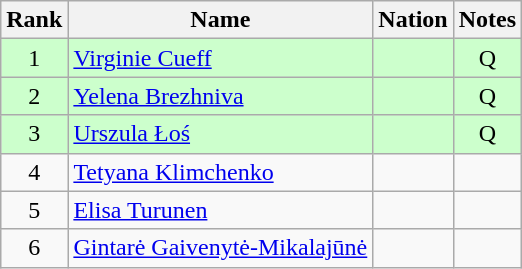<table class="wikitable sortable" style="text-align:center">
<tr>
<th>Rank</th>
<th>Name</th>
<th>Nation</th>
<th>Notes</th>
</tr>
<tr bgcolor=ccffcc>
<td>1</td>
<td align=left><a href='#'>Virginie Cueff</a></td>
<td align=left></td>
<td>Q</td>
</tr>
<tr bgcolor=ccffcc>
<td>2</td>
<td align=left><a href='#'>Yelena Brezhniva</a></td>
<td align=left></td>
<td>Q</td>
</tr>
<tr bgcolor=ccffcc>
<td>3</td>
<td align=left><a href='#'>Urszula Łoś</a></td>
<td align=left></td>
<td>Q</td>
</tr>
<tr>
<td>4</td>
<td align=left><a href='#'>Tetyana Klimchenko</a></td>
<td align=left></td>
<td></td>
</tr>
<tr>
<td>5</td>
<td align=left><a href='#'>Elisa Turunen</a></td>
<td align=left></td>
<td></td>
</tr>
<tr>
<td>6</td>
<td align=left><a href='#'>Gintarė Gaivenytė-Mikalajūnė</a></td>
<td align=left></td>
<td></td>
</tr>
</table>
